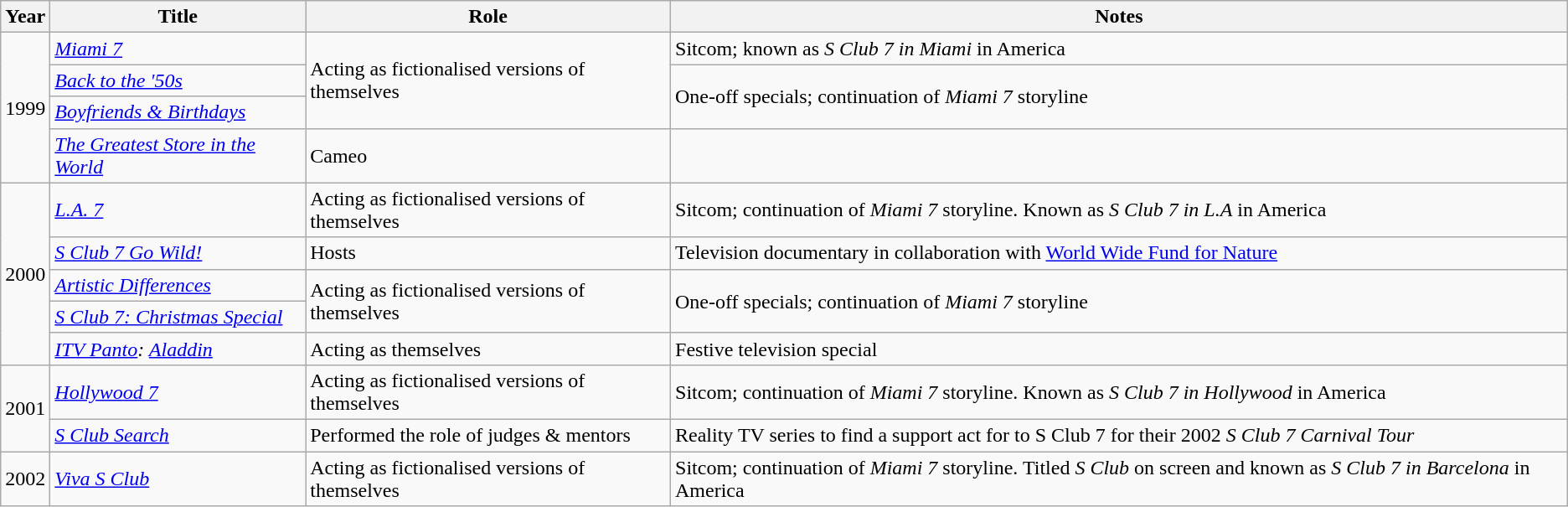<table class="wikitable sortable">
<tr>
<th>Year</th>
<th>Title</th>
<th>Role</th>
<th>Notes</th>
</tr>
<tr>
<td rowspan=4>1999</td>
<td><em><a href='#'>Miami 7</a></em></td>
<td rowspan=3>Acting as fictionalised versions of themselves</td>
<td>Sitcom; known as <em>S Club 7 in Miami</em> in America</td>
</tr>
<tr>
<td><em><a href='#'>Back to the '50s</a></em></td>
<td rowspan=2>One-off specials; continuation of <em>Miami 7</em> storyline</td>
</tr>
<tr>
<td><em><a href='#'>Boyfriends & Birthdays</a></em></td>
</tr>
<tr>
<td><em><a href='#'>The Greatest Store in the World</a></em></td>
<td>Cameo</td>
<td></td>
</tr>
<tr>
<td rowspan=5>2000</td>
<td><em><a href='#'>L.A. 7</a></em></td>
<td>Acting as fictionalised versions of themselves</td>
<td>Sitcom; continuation of <em>Miami 7</em> storyline. Known as <em>S Club 7 in L.A</em> in America</td>
</tr>
<tr>
<td><em><a href='#'>S Club 7 Go Wild!</a></em></td>
<td>Hosts</td>
<td>Television documentary in collaboration with <a href='#'>World Wide Fund for Nature</a></td>
</tr>
<tr>
<td><em><a href='#'>Artistic Differences</a></em></td>
<td rowspan=2>Acting as fictionalised versions of themselves</td>
<td rowspan=2>One-off specials; continuation of <em>Miami 7</em> storyline</td>
</tr>
<tr>
<td><em><a href='#'>S Club 7: Christmas Special</a></em></td>
</tr>
<tr>
<td><em><a href='#'>ITV Panto</a>: <a href='#'>Aladdin</a></em></td>
<td>Acting as themselves</td>
<td>Festive television special</td>
</tr>
<tr>
<td rowspan=2>2001</td>
<td><em><a href='#'>Hollywood 7</a></em></td>
<td>Acting as fictionalised versions of themselves</td>
<td>Sitcom; continuation of <em>Miami 7</em> storyline. Known as <em>S Club 7 in Hollywood</em> in America</td>
</tr>
<tr>
<td><em><a href='#'>S Club Search</a></em></td>
<td>Performed the role of judges & mentors</td>
<td>Reality TV series to find a support act for to S Club 7 for their 2002 <em>S Club 7 Carnival Tour</em></td>
</tr>
<tr>
<td>2002</td>
<td><em><a href='#'>Viva S Club</a></em></td>
<td>Acting as fictionalised versions of themselves</td>
<td>Sitcom; continuation of <em>Miami 7</em> storyline. Titled <em>S Club</em> on screen and known as <em>S Club 7 in Barcelona</em> in America</td>
</tr>
</table>
